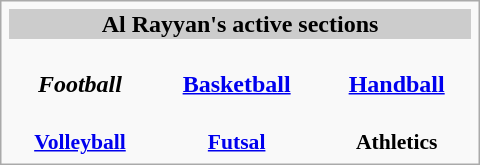<table class="infobox" style="width: 20em; font-size: 95%em;align: center">
<tr bgcolor="#cccccc" style="text-align: center">
<th colspan="3">Al Rayyan's active sections</th>
</tr>
<tr style="text-align: center">
<td><br><strong><em>Football</em></strong></td>
<td><br><strong><a href='#'>Basketball</a></strong></td>
<td><br><strong><a href='#'>Handball</a></strong></td>
</tr>
<tr style="font-size: 90%; text-align: center">
<td><br><strong><a href='#'>Volleyball</a></strong></td>
<td><br><strong><a href='#'>Futsal</a></strong></td>
<td><br><strong>Athletics</strong></td>
</tr>
</table>
